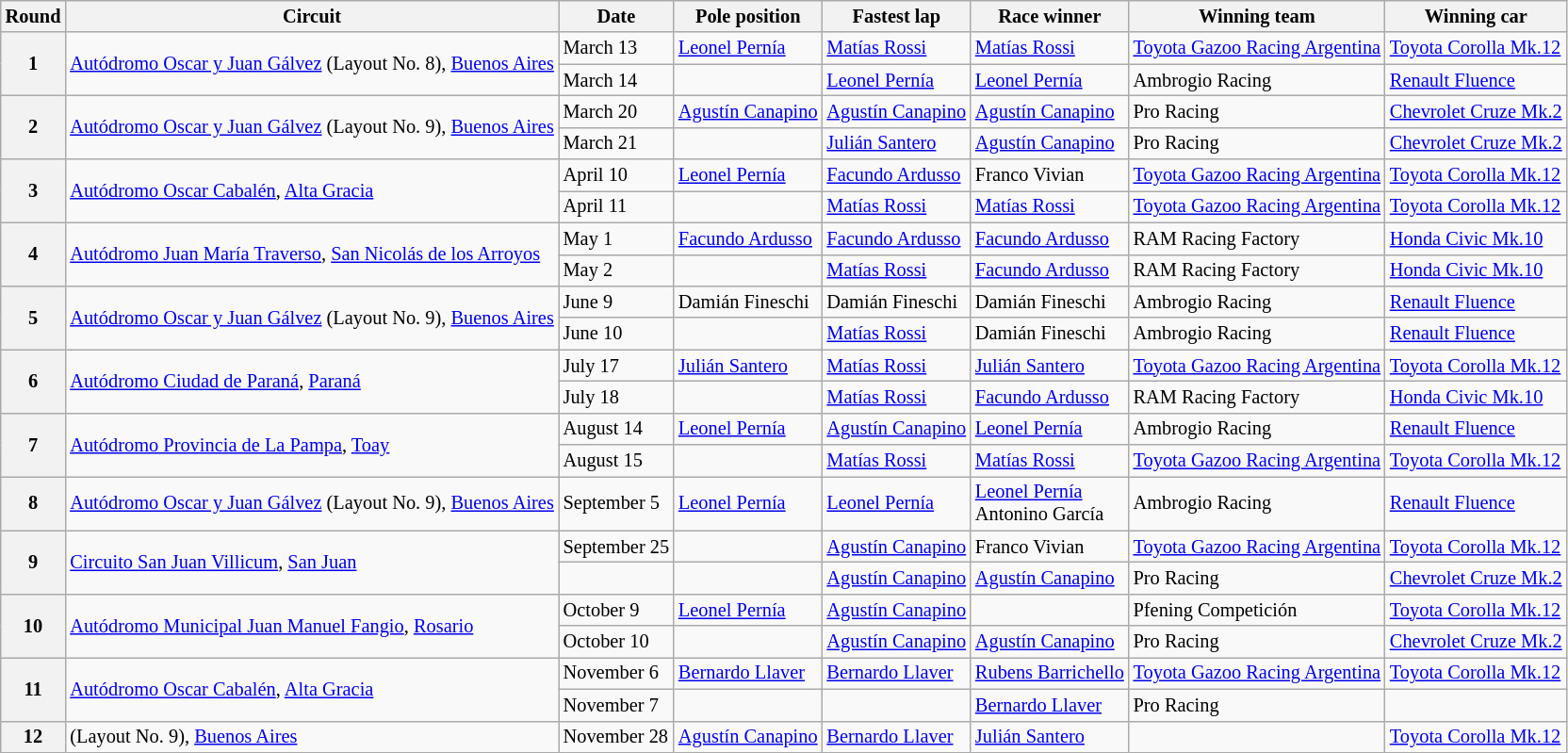<table class="wikitable" style="font-size: 85%;">
<tr>
<th>Round</th>
<th>Circuit</th>
<th>Date</th>
<th>Pole position</th>
<th>Fastest lap</th>
<th>Race winner</th>
<th>Winning team</th>
<th>Winning car</th>
</tr>
<tr>
<th rowspan=2>1</th>
<td rowspan=2> <a href='#'>Autódromo Oscar y Juan Gálvez</a>  (Layout No. 8), <a href='#'>Buenos Aires</a></td>
<td>March 13</td>
<td> <a href='#'>Leonel Pernía</a></td>
<td> <a href='#'>Matías Rossi</a></td>
<td> <a href='#'>Matías Rossi</a></td>
<td><a href='#'>Toyota Gazoo Racing Argentina</a></td>
<td><a href='#'>Toyota Corolla Mk.12</a></td>
</tr>
<tr>
<td>March 14</td>
<td></td>
<td> <a href='#'>Leonel Pernía</a></td>
<td> <a href='#'>Leonel Pernía</a></td>
<td>Ambrogio Racing</td>
<td><a href='#'>Renault Fluence</a></td>
</tr>
<tr>
<th rowspan=2>2</th>
<td rowspan=2> <a href='#'>Autódromo Oscar y Juan Gálvez</a>  (Layout No. 9), <a href='#'>Buenos Aires</a></td>
<td>March 20</td>
<td> <a href='#'>Agustín Canapino</a></td>
<td> <a href='#'>Agustín Canapino</a></td>
<td> <a href='#'>Agustín Canapino</a></td>
<td>Pro Racing</td>
<td><a href='#'>Chevrolet Cruze Mk.2</a></td>
</tr>
<tr>
<td>March 21</td>
<td></td>
<td> <a href='#'>Julián Santero</a></td>
<td> <a href='#'>Agustín Canapino</a></td>
<td>Pro Racing</td>
<td><a href='#'>Chevrolet Cruze Mk.2</a></td>
</tr>
<tr>
<th rowspan=2>3</th>
<td rowspan=2> <a href='#'>Autódromo Oscar Cabalén</a>, <a href='#'>Alta Gracia</a></td>
<td>April 10</td>
<td> <a href='#'>Leonel Pernía</a></td>
<td> <a href='#'>Facundo Ardusso</a></td>
<td> Franco Vivian</td>
<td><a href='#'>Toyota Gazoo Racing Argentina</a></td>
<td><a href='#'>Toyota Corolla Mk.12</a></td>
</tr>
<tr>
<td>April 11</td>
<td></td>
<td> <a href='#'>Matías Rossi</a></td>
<td> <a href='#'>Matías Rossi</a></td>
<td><a href='#'>Toyota Gazoo Racing Argentina</a></td>
<td><a href='#'>Toyota Corolla Mk.12</a></td>
</tr>
<tr>
<th rowspan=2>4</th>
<td rowspan=2> <a href='#'>Autódromo Juan María Traverso</a>, <a href='#'>San Nicolás de los Arroyos</a></td>
<td>May 1</td>
<td> <a href='#'>Facundo Ardusso</a></td>
<td> <a href='#'>Facundo Ardusso</a></td>
<td> <a href='#'>Facundo Ardusso</a></td>
<td>RAM Racing Factory</td>
<td><a href='#'>Honda Civic Mk.10</a></td>
</tr>
<tr>
<td>May 2</td>
<td></td>
<td> <a href='#'>Matías Rossi</a></td>
<td> <a href='#'>Facundo Ardusso</a></td>
<td>RAM Racing Factory</td>
<td><a href='#'>Honda Civic Mk.10</a></td>
</tr>
<tr>
<th rowspan=2>5</th>
<td rowspan=2> <a href='#'>Autódromo Oscar y Juan Gálvez</a>  (Layout No. 9), <a href='#'>Buenos Aires</a></td>
<td>June 9</td>
<td> Damián Fineschi</td>
<td> Damián Fineschi</td>
<td> Damián Fineschi</td>
<td>Ambrogio Racing</td>
<td><a href='#'>Renault Fluence</a></td>
</tr>
<tr>
<td>June 10</td>
<td></td>
<td> <a href='#'>Matías Rossi</a></td>
<td> Damián Fineschi</td>
<td>Ambrogio Racing</td>
<td><a href='#'>Renault Fluence</a></td>
</tr>
<tr>
<th rowspan=2>6</th>
<td rowspan=2> <a href='#'>Autódromo Ciudad de Paraná</a>, <a href='#'>Paraná</a></td>
<td>July 17</td>
<td> <a href='#'>Julián Santero</a></td>
<td> <a href='#'>Matías Rossi</a></td>
<td> <a href='#'>Julián Santero</a></td>
<td><a href='#'>Toyota Gazoo Racing Argentina</a></td>
<td><a href='#'>Toyota Corolla Mk.12</a></td>
</tr>
<tr>
<td>July 18</td>
<td></td>
<td> <a href='#'>Matías Rossi</a></td>
<td> <a href='#'>Facundo Ardusso</a></td>
<td>RAM Racing Factory</td>
<td><a href='#'>Honda Civic Mk.10</a></td>
</tr>
<tr>
<th rowspan=2>7</th>
<td rowspan=2> <a href='#'>Autódromo Provincia de La Pampa</a>, <a href='#'>Toay</a></td>
<td>August 14</td>
<td> <a href='#'>Leonel Pernía</a></td>
<td> <a href='#'>Agustín Canapino</a></td>
<td> <a href='#'>Leonel Pernía</a></td>
<td>Ambrogio Racing</td>
<td><a href='#'>Renault Fluence</a></td>
</tr>
<tr>
<td>August 15</td>
<td></td>
<td> <a href='#'>Matías Rossi</a></td>
<td> <a href='#'>Matías Rossi</a></td>
<td><a href='#'>Toyota Gazoo Racing Argentina</a></td>
<td><a href='#'>Toyota Corolla Mk.12</a></td>
</tr>
<tr>
<th>8</th>
<td> <a href='#'>Autódromo Oscar y Juan Gálvez</a>  (Layout No. 9), <a href='#'>Buenos Aires</a></td>
<td>September 5</td>
<td> <a href='#'>Leonel Pernía</a></td>
<td> <a href='#'>Leonel Pernía</a></td>
<td> <a href='#'>Leonel Pernía</a><br> Antonino García</td>
<td>Ambrogio Racing</td>
<td><a href='#'>Renault Fluence</a></td>
</tr>
<tr>
<th rowspan=2>9</th>
<td rowspan=2> <a href='#'>Circuito San Juan Villicum</a>, <a href='#'>San Juan</a></td>
<td>September 25</td>
<td></td>
<td> <a href='#'>Agustín Canapino</a></td>
<td> Franco Vivian</td>
<td><a href='#'>Toyota Gazoo Racing Argentina</a></td>
<td><a href='#'>Toyota Corolla Mk.12</a></td>
</tr>
<tr>
<td></td>
<td></td>
<td> <a href='#'>Agustín Canapino</a></td>
<td> <a href='#'>Agustín Canapino</a></td>
<td>Pro Racing</td>
<td><a href='#'>Chevrolet Cruze Mk.2</a></td>
</tr>
<tr>
<th rowspan=2>10</th>
<td rowspan=2> <a href='#'>Autódromo Municipal Juan Manuel Fangio</a>, <a href='#'>Rosario</a></td>
<td>October 9</td>
<td> <a href='#'>Leonel Pernía</a></td>
<td> <a href='#'>Agustín Canapino</a></td>
<td></td>
<td>Pfening Competición</td>
<td><a href='#'>Toyota Corolla Mk.12</a></td>
</tr>
<tr>
<td>October 10</td>
<td></td>
<td> <a href='#'>Agustín Canapino</a></td>
<td> <a href='#'>Agustín Canapino</a></td>
<td>Pro Racing</td>
<td><a href='#'>Chevrolet Cruze Mk.2</a></td>
</tr>
<tr>
<th rowspan=2>11</th>
<td rowspan=2> <a href='#'>Autódromo Oscar Cabalén</a>, <a href='#'>Alta Gracia</a></td>
<td>November 6</td>
<td> <a href='#'>Bernardo Llaver</a></td>
<td> <a href='#'>Bernardo Llaver</a></td>
<td> <a href='#'>Rubens Barrichello</a></td>
<td><a href='#'>Toyota Gazoo Racing Argentina</a></td>
<td><a href='#'>Toyota Corolla Mk.12</a></td>
</tr>
<tr>
<td>November 7</td>
<td></td>
<td></td>
<td> <a href='#'>Bernardo Llaver</a></td>
<td>Pro Racing</td>
<td></td>
</tr>
<tr>
<th>12</th>
<td> (Layout No. 9), <a href='#'>Buenos Aires</a></td>
<td>November 28</td>
<td> <a href='#'>Agustín Canapino</a></td>
<td> <a href='#'>Bernardo Llaver</a></td>
<td> <a href='#'>Julián Santero</a></td>
<td></td>
<td><a href='#'>Toyota Corolla Mk.12</a></td>
</tr>
</table>
